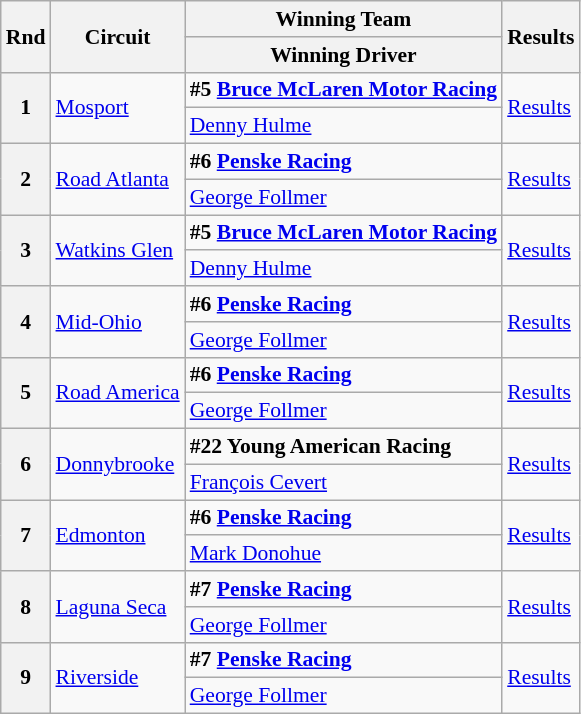<table class="wikitable" style="font-size: 90%;">
<tr>
<th rowspan=2>Rnd</th>
<th rowspan=2>Circuit</th>
<th>Winning Team</th>
<th rowspan=2>Results</th>
</tr>
<tr>
<th>Winning Driver</th>
</tr>
<tr>
<th rowspan=2>1</th>
<td rowspan=2><a href='#'>Mosport</a></td>
<td><strong> #5 <a href='#'>Bruce McLaren Motor Racing</a></strong></td>
<td rowspan=2><a href='#'>Results</a></td>
</tr>
<tr>
<td> <a href='#'>Denny Hulme</a></td>
</tr>
<tr>
<th rowspan=2>2</th>
<td rowspan=2><a href='#'>Road Atlanta</a></td>
<td><strong> #6 <a href='#'>Penske Racing</a></strong></td>
<td rowspan=2><a href='#'>Results</a></td>
</tr>
<tr>
<td> <a href='#'>George Follmer</a></td>
</tr>
<tr>
<th rowspan=2>3</th>
<td rowspan=2><a href='#'>Watkins Glen</a></td>
<td><strong> #5 <a href='#'>Bruce McLaren Motor Racing</a></strong></td>
<td rowspan=2><a href='#'>Results</a></td>
</tr>
<tr>
<td> <a href='#'>Denny Hulme</a></td>
</tr>
<tr>
<th rowspan=2>4</th>
<td rowspan=2><a href='#'>Mid-Ohio</a></td>
<td><strong> #6 <a href='#'>Penske Racing</a></strong></td>
<td rowspan=2><a href='#'>Results</a></td>
</tr>
<tr>
<td> <a href='#'>George Follmer</a></td>
</tr>
<tr>
<th rowspan=2>5</th>
<td rowspan=2><a href='#'>Road America</a></td>
<td><strong> #6 <a href='#'>Penske Racing</a></strong></td>
<td rowspan=2><a href='#'>Results</a></td>
</tr>
<tr>
<td> <a href='#'>George Follmer</a></td>
</tr>
<tr>
<th rowspan=2>6</th>
<td rowspan=2><a href='#'>Donnybrooke</a></td>
<td><strong> #22 Young American Racing</strong></td>
<td rowspan=2><a href='#'>Results</a></td>
</tr>
<tr>
<td> <a href='#'>François Cevert</a></td>
</tr>
<tr>
<th rowspan=2>7</th>
<td rowspan=2><a href='#'>Edmonton</a></td>
<td><strong> #6 <a href='#'>Penske Racing</a></strong></td>
<td rowspan=2><a href='#'>Results</a></td>
</tr>
<tr>
<td> <a href='#'>Mark Donohue</a></td>
</tr>
<tr>
<th rowspan=2>8</th>
<td rowspan=2><a href='#'>Laguna Seca</a></td>
<td><strong> #7 <a href='#'>Penske Racing</a></strong></td>
<td rowspan=2><a href='#'>Results</a></td>
</tr>
<tr>
<td> <a href='#'>George Follmer</a></td>
</tr>
<tr>
<th rowspan=2>9</th>
<td rowspan=2><a href='#'>Riverside</a></td>
<td><strong> #7 <a href='#'>Penske Racing</a></strong></td>
<td rowspan=2><a href='#'>Results</a></td>
</tr>
<tr>
<td> <a href='#'>George Follmer</a></td>
</tr>
</table>
